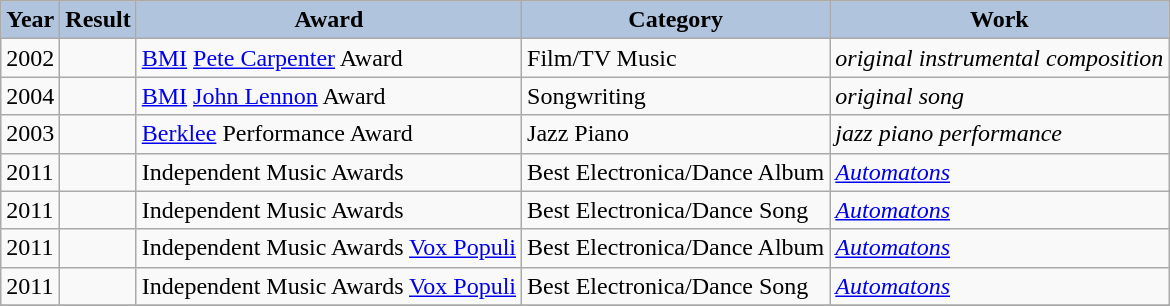<table class="wikitable">
<tr>
<th style="background:#b0c4de;">Year</th>
<th style="background:#b0c4de;">Result</th>
<th style="background:#b0c4de;">Award</th>
<th style="background:#b0c4de;">Category</th>
<th style="background:#b0c4de;">Work</th>
</tr>
<tr>
<td>2002</td>
<td></td>
<td><a href='#'>BMI</a> <a href='#'>Pete Carpenter</a> Award</td>
<td>Film/TV Music</td>
<td><em>original instrumental composition</em></td>
</tr>
<tr>
<td>2004</td>
<td></td>
<td><a href='#'>BMI</a> <a href='#'>John Lennon</a> Award</td>
<td>Songwriting</td>
<td><em>original song</em></td>
</tr>
<tr>
<td>2003</td>
<td></td>
<td><a href='#'>Berklee</a> Performance Award</td>
<td>Jazz Piano</td>
<td><em>jazz piano performance</em></td>
</tr>
<tr>
<td>2011</td>
<td></td>
<td>Independent Music Awards</td>
<td>Best Electronica/Dance Album</td>
<td><em><a href='#'>Automatons</a></em></td>
</tr>
<tr>
<td>2011</td>
<td></td>
<td>Independent Music Awards</td>
<td>Best Electronica/Dance Song</td>
<td><em><a href='#'>Automatons</a></em></td>
</tr>
<tr>
<td>2011</td>
<td></td>
<td>Independent Music Awards <a href='#'>Vox Populi</a></td>
<td>Best Electronica/Dance Album</td>
<td><em><a href='#'>Automatons</a></em></td>
</tr>
<tr>
<td>2011</td>
<td></td>
<td>Independent Music Awards <a href='#'>Vox Populi</a></td>
<td>Best Electronica/Dance Song</td>
<td><em><a href='#'>Automatons</a></em></td>
</tr>
<tr>
</tr>
</table>
